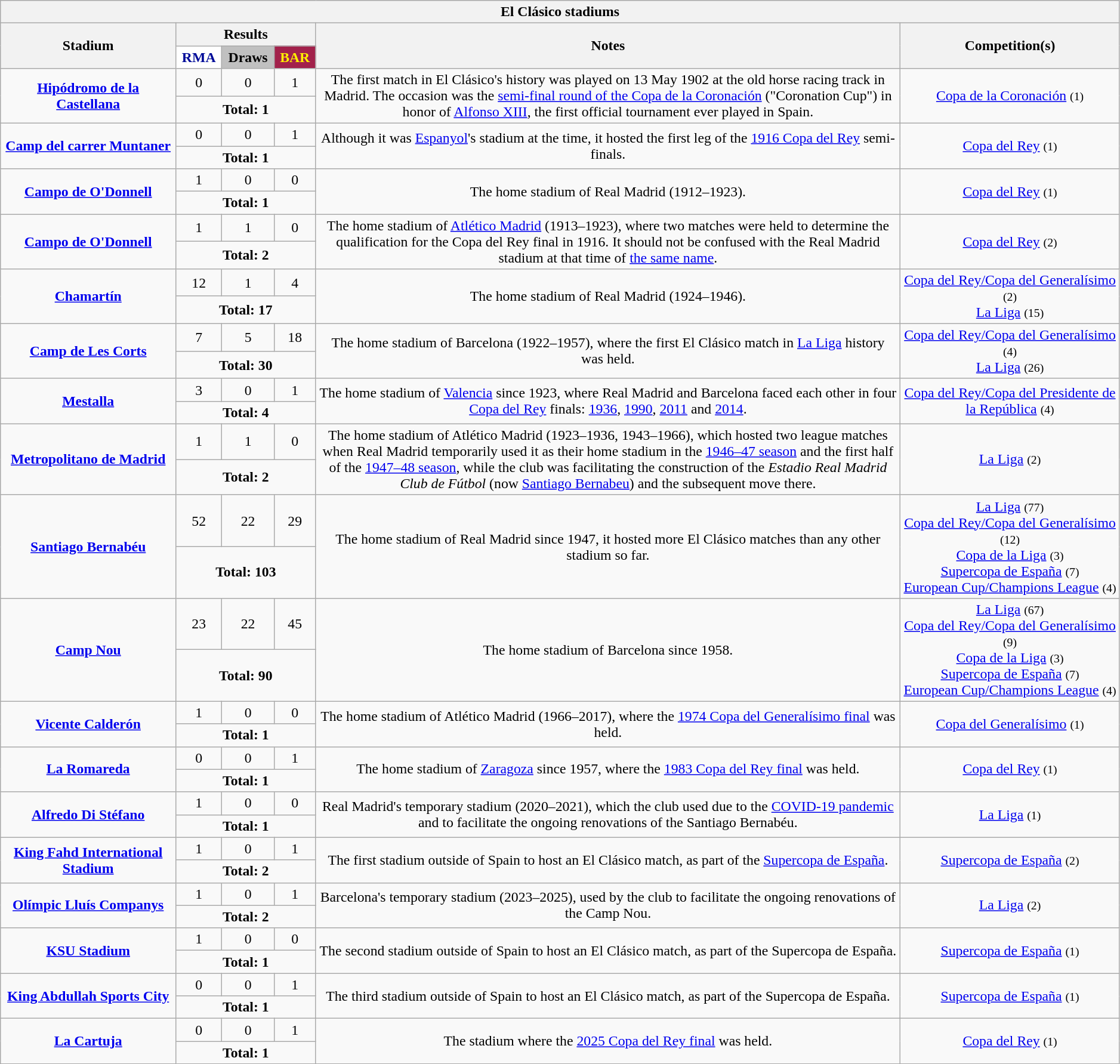<table class="wikitable" style="font-size:99%; width: 99%; text-align: center;">
<tr>
<th colspan="8" style="text-align: center;">El Clásico stadiums</th>
</tr>
<tr>
<th style=width:12% rowspan="2">Stadium</th>
<th style=width:5% colspan="3">Results</th>
<th style=width:40% rowspan="2">Notes</th>
<th style=width:15% rowspan="2">Competition(s)</th>
</tr>
<tr>
<th style="color:#000c99; background:#fff;">RMA</th>
<td style="background:silver;"><strong>Draws</strong></td>
<th style="color:#fff000; background:#A2214B;">BAR</th>
</tr>
<tr>
<td style=width:10% rowspan="2"><strong><a href='#'>Hipódromo de la Castellana</a></strong></td>
<td>0</td>
<td>0</td>
<td>1</td>
<td style=width:10% rowspan="2">The first match in El Clásico's history was played on 13 May 1902 at the old horse racing track in Madrid. The occasion was the <a href='#'>semi-final round of the Copa de la Coronación</a> ("Coronation Cup") in honor of <a href='#'>Alfonso XIII</a>, the first official tournament ever played in Spain.</td>
<td style=width:10% rowspan="2"><a href='#'>Copa de la Coronación</a> <small>(1)</small></td>
</tr>
<tr>
<td style=width:5% colspan="3"><strong>Total: 1</strong></td>
</tr>
<tr>
<td style=width:10% rowspan="2"><strong><a href='#'>Camp del carrer Muntaner</a></strong></td>
<td>0</td>
<td>0</td>
<td>1</td>
<td style=width:10% rowspan="2">Although it was <a href='#'>Espanyol</a>'s stadium at the time, it hosted the first leg of the <a href='#'>1916 Copa del Rey</a> semi-finals.</td>
<td style=width:10% rowspan="2"><a href='#'>Copa del Rey</a> <small>(1)</small></td>
</tr>
<tr>
<td style=width:5% colspan="3"><strong>Total: 1</strong></td>
</tr>
<tr>
<td style=width:10% rowspan="2"><strong><a href='#'>Campo de O'Donnell</a></strong></td>
<td>1</td>
<td>0</td>
<td>0</td>
<td style=width:10% rowspan="2">The home stadium of Real Madrid (1912–1923).</td>
<td style=width:10% rowspan="2"><a href='#'>Copa del Rey</a> <small>(1)</small></td>
</tr>
<tr>
<td style=width:5% colspan="3"><strong>Total: 1</strong></td>
</tr>
<tr>
<td style=width:10% rowspan="2"><strong><a href='#'>Campo de O'Donnell</a></strong></td>
<td>1</td>
<td>1</td>
<td>0</td>
<td style=width:10% rowspan="2">The home stadium of <a href='#'>Atlético Madrid</a> (1913–1923), where two matches were held to determine the qualification for the Copa del Rey final in 1916. It should not be confused with the Real Madrid stadium at that time of <a href='#'>the same name</a>.</td>
<td style=width:10% rowspan="2"><a href='#'>Copa del Rey</a> <small>(2)</small></td>
</tr>
<tr>
<td style=width:5% colspan="3"><strong>Total: 2</strong></td>
</tr>
<tr>
<td style=width:10% rowspan="2"><strong><a href='#'>Chamartín</a></strong></td>
<td>12</td>
<td>1</td>
<td>4</td>
<td style=width:10% rowspan="2">The home stadium of Real Madrid (1924–1946).</td>
<td style=width:10% rowspan="2"><a href='#'>Copa del Rey/Copa del Generalísimo</a> <small>(2)</small> <br> <a href='#'>La Liga</a> <small>(15)</small></td>
</tr>
<tr>
<td style=width:5% colspan="3"><strong>Total: 17</strong></td>
</tr>
<tr>
<td style=width:10% rowspan="2"><strong><a href='#'>Camp de Les Corts</a></strong></td>
<td>7</td>
<td>5</td>
<td>18</td>
<td style=width:10% rowspan="2">The home stadium of Barcelona (1922–1957), where the first El Clásico match in <a href='#'>La Liga</a> history was held.</td>
<td style=width:10% rowspan="2"><a href='#'>Copa del Rey/Copa del Generalísimo</a> <small>(4)</small> <br> <a href='#'>La Liga</a> <small>(26)</small></td>
</tr>
<tr>
<td style=width:5% colspan="3"><strong>Total: 30</strong></td>
</tr>
<tr>
<td style=width:10% rowspan="2"><strong><a href='#'>Mestalla</a></strong></td>
<td>3</td>
<td>0</td>
<td>1</td>
<td style=width:10% rowspan="2">The home stadium of <a href='#'>Valencia</a> since 1923, where Real Madrid and Barcelona faced each other in four <a href='#'>Copa del Rey</a> finals: <a href='#'>1936</a>, <a href='#'>1990</a>, <a href='#'>2011</a> and <a href='#'>2014</a>.</td>
<td style=width:10% rowspan="2"><a href='#'>Copa del Rey/Copa del Presidente de la República</a> <small>(4)</small></td>
</tr>
<tr>
<td style=width:5% colspan="3"><strong>Total: 4</strong></td>
</tr>
<tr>
<td style=width:10% rowspan="2"><strong><a href='#'>Metropolitano de Madrid</a></strong></td>
<td>1</td>
<td>1</td>
<td>0</td>
<td style=width:10% rowspan="2">The home stadium of Atlético Madrid (1923–1936, 1943–1966), which hosted two league matches when Real Madrid temporarily used it as their home stadium in the <a href='#'>1946–47 season</a> and the first half of the <a href='#'>1947–48 season</a>, while the club was facilitating the construction of the <em>Estadio Real Madrid Club de Fútbol</em> (now <a href='#'>Santiago Bernabeu</a>) and the subsequent move there.</td>
<td style=width:10% rowspan="2"><a href='#'>La Liga</a> <small>(2)</small></td>
</tr>
<tr>
<td style=width:5% colspan="3"><strong>Total: 2</strong></td>
</tr>
<tr>
<td style=width:10% rowspan="2"><strong><a href='#'>Santiago Bernabéu</a></strong></td>
<td>52</td>
<td>22</td>
<td>29</td>
<td style=width:10% rowspan="2">The home stadium of Real Madrid since 1947, it hosted more El Clásico matches than any other stadium so far.</td>
<td style=width:10% rowspan="2"><a href='#'>La Liga</a> <small>(77)</small> <br> <a href='#'>Copa del Rey/Copa del Generalísimo</a> <small>(12)</small> <br> <a href='#'>Copa de la Liga</a> <small>(3)</small><br> <a href='#'>Supercopa de España</a> <small>(7)</small> <br> <a href='#'>European Cup/Champions League</a> <small>(4)</small></td>
</tr>
<tr>
<td style=width:5% colspan="3"><strong>Total: 103</strong></td>
</tr>
<tr>
<td style=width:10% rowspan="2"><strong><a href='#'>Camp Nou</a></strong></td>
<td>23</td>
<td>22</td>
<td>45</td>
<td style=width:10% rowspan="2">The home stadium of Barcelona since 1958.</td>
<td style=width:10% rowspan="2"><a href='#'>La Liga</a> <small>(67)</small> <br> <a href='#'>Copa del Rey/Copa del Generalísimo</a> <small>(9)</small> <br> <a href='#'>Copa de la Liga</a> <small>(3)</small><br> <a href='#'>Supercopa de España</a> <small>(7)</small> <br> <a href='#'>European Cup/Champions League</a> <small>(4)</small></td>
</tr>
<tr>
<td style=width:5% colspan="3"><strong>Total: 90</strong></td>
</tr>
<tr>
<td style=width:10% rowspan="2"><strong><a href='#'>Vicente Calderón</a></strong></td>
<td>1</td>
<td>0</td>
<td>0</td>
<td style=width:10% rowspan="2">The home stadium of Atlético Madrid (1966–2017), where the <a href='#'>1974 Copa del Generalísimo final</a> was held.</td>
<td style=width:10% rowspan="2"><a href='#'>Copa del Generalísimo</a> <small>(1)</small></td>
</tr>
<tr>
<td style=width:5% colspan="3"><strong>Total: 1</strong></td>
</tr>
<tr>
<td style=width:10% rowspan="2"><strong><a href='#'>La Romareda</a></strong></td>
<td>0</td>
<td>0</td>
<td>1</td>
<td style=width:10% rowspan="2">The home stadium of <a href='#'>Zaragoza</a> since 1957, where the <a href='#'>1983 Copa del Rey final</a> was held.</td>
<td style=width:10% rowspan="2"><a href='#'>Copa del Rey</a> <small>(1)</small></td>
</tr>
<tr>
<td style=width:5% colspan="3"><strong>Total: 1</strong></td>
</tr>
<tr>
<td style=width:10% rowspan="2"><strong><a href='#'>Alfredo Di Stéfano</a></strong></td>
<td>1</td>
<td>0</td>
<td>0</td>
<td style=width:10% rowspan="2">Real Madrid's temporary stadium (2020–2021), which the club used due to the <a href='#'>COVID-19 pandemic</a> and to facilitate the ongoing renovations of the Santiago Bernabéu.</td>
<td style=width:10% rowspan="2"><a href='#'>La Liga</a> <small>(1)</small></td>
</tr>
<tr>
<td style=width:5% colspan="3"><strong>Total: 1</strong></td>
</tr>
<tr>
<td style=width:10% rowspan="2"><strong><a href='#'>King Fahd International Stadium</a></strong></td>
<td>1</td>
<td>0</td>
<td>1</td>
<td style=width:10% rowspan="2">The first stadium outside of Spain to host an El Clásico match, as part of the <a href='#'>Supercopa de España</a>.</td>
<td style=width:10% rowspan="2"><a href='#'>Supercopa de España</a> <small>(2)</small></td>
</tr>
<tr>
<td style=width:5% colspan="3"><strong>Total: 2</strong></td>
</tr>
<tr>
<td style=width:10% rowspan="2"><strong><a href='#'>Olímpic Lluís Companys</a></strong></td>
<td>1</td>
<td>0</td>
<td>1</td>
<td style=width:10% rowspan="2">Barcelona's temporary stadium (2023–2025), used by the club to facilitate the ongoing renovations of the Camp Nou.</td>
<td style=width:10% rowspan="2"><a href='#'>La Liga</a> <small>(2)</small></td>
</tr>
<tr>
<td style=width:5% colspan="3"><strong>Total: 2</strong></td>
</tr>
<tr>
<td style=width:10% rowspan="2"><strong><a href='#'>KSU Stadium</a></strong></td>
<td>1</td>
<td>0</td>
<td>0</td>
<td style=width:10% rowspan="2">The second stadium outside of Spain to host an El Clásico match, as part of the Supercopa de España.</td>
<td style=width:10% rowspan="2"><a href='#'>Supercopa de España</a> <small>(1)</small></td>
</tr>
<tr>
<td style=width:5% colspan="3"><strong>Total: 1</strong></td>
</tr>
<tr>
<td style=width:10% rowspan="2"><strong><a href='#'>King Abdullah Sports City</a></strong></td>
<td>0</td>
<td>0</td>
<td>1</td>
<td style=width:10% rowspan="2">The third stadium outside of Spain to host an El Clásico match, as part of the Supercopa de España.</td>
<td style=width:10% rowspan="2"><a href='#'>Supercopa de España</a> <small>(1)</small></td>
</tr>
<tr>
<td style=width:5% colspan="3"><strong>Total: 1</strong></td>
</tr>
<tr>
<td style=width:10% rowspan="2"><strong><a href='#'>La Cartuja</a></strong></td>
<td>0</td>
<td>0</td>
<td>1</td>
<td style=width:10% rowspan="2">The stadium where the <a href='#'>2025 Copa del Rey final</a> was held.</td>
<td style=width:10% rowspan="2"><a href='#'>Copa del Rey</a> <small>(1)</small></td>
</tr>
<tr>
<td style=width:5% colspan="3"><strong>Total: 1</strong></td>
</tr>
</table>
